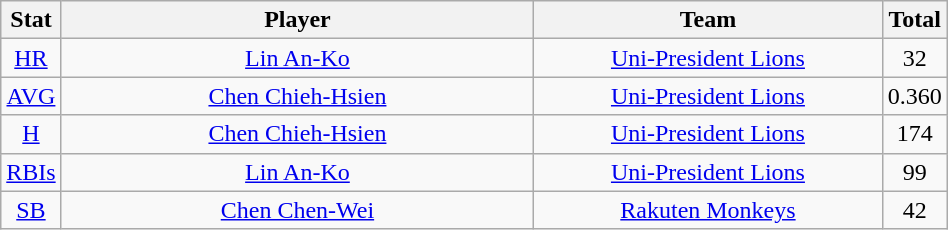<table class = "wikitable"  style = "width:50%; text-align:center;">
<tr>
<th style="width:5%;">Stat</th>
<th style="width:55%;">Player</th>
<th style="width:55%;">Team</th>
<th style="width:5%;">Total</th>
</tr>
<tr>
<td><a href='#'>HR</a></td>
<td><a href='#'>Lin An-Ko</a></td>
<td><a href='#'>Uni-President Lions</a></td>
<td>32</td>
</tr>
<tr>
<td><a href='#'>AVG</a></td>
<td><a href='#'>Chen Chieh-Hsien</a></td>
<td><a href='#'>Uni-President Lions</a></td>
<td>0.360</td>
</tr>
<tr>
<td><a href='#'>H</a></td>
<td><a href='#'>Chen Chieh-Hsien</a></td>
<td><a href='#'>Uni-President Lions</a></td>
<td>174</td>
</tr>
<tr>
<td><a href='#'>RBIs</a></td>
<td><a href='#'>Lin An-Ko</a></td>
<td><a href='#'>Uni-President Lions</a></td>
<td>99</td>
</tr>
<tr>
<td><a href='#'>SB</a></td>
<td><a href='#'>Chen Chen-Wei</a></td>
<td><a href='#'>Rakuten Monkeys</a></td>
<td>42</td>
</tr>
</table>
